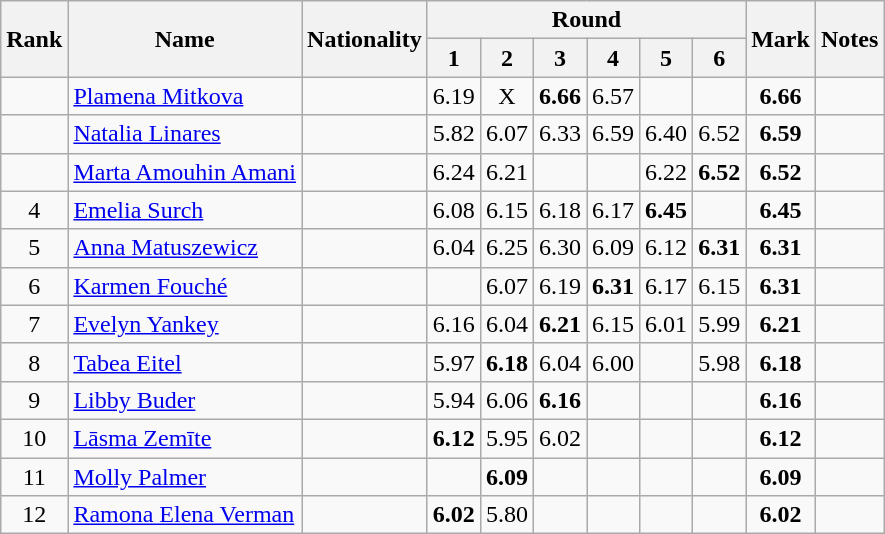<table class="wikitable sortable" style="text-align:center">
<tr>
<th rowspan=2>Rank</th>
<th rowspan=2>Name</th>
<th rowspan=2>Nationality</th>
<th colspan=6>Round</th>
<th rowspan=2>Mark</th>
<th rowspan=2>Notes</th>
</tr>
<tr>
<th>1</th>
<th>2</th>
<th>3</th>
<th>4</th>
<th>5</th>
<th>6</th>
</tr>
<tr>
<td></td>
<td align=left><a href='#'>Plamena Mitkova</a></td>
<td align=left></td>
<td>6.19</td>
<td>X</td>
<td><strong>6.66</strong></td>
<td>6.57</td>
<td></td>
<td></td>
<td><strong>6.66</strong></td>
<td></td>
</tr>
<tr>
<td></td>
<td align=left><a href='#'>Natalia Linares</a></td>
<td align=left></td>
<td>5.82</td>
<td>6.07</td>
<td>6.33</td>
<td>6.59</td>
<td>6.40</td>
<td>6.52</td>
<td><strong>6.59</strong></td>
<td></td>
</tr>
<tr>
<td></td>
<td align=left><a href='#'>Marta Amouhin Amani</a></td>
<td align=left></td>
<td>6.24</td>
<td>6.21</td>
<td></td>
<td></td>
<td>6.22</td>
<td><strong>6.52</strong></td>
<td><strong>6.52</strong></td>
<td></td>
</tr>
<tr>
<td>4</td>
<td align=left><a href='#'>Emelia Surch</a></td>
<td align=left></td>
<td>6.08</td>
<td>6.15</td>
<td>6.18</td>
<td>6.17</td>
<td><strong>6.45</strong></td>
<td></td>
<td><strong>6.45</strong></td>
<td></td>
</tr>
<tr>
<td>5</td>
<td align=left><a href='#'>Anna Matuszewicz</a></td>
<td align=left></td>
<td>6.04</td>
<td>6.25</td>
<td>6.30</td>
<td>6.09</td>
<td>6.12</td>
<td><strong>6.31</strong></td>
<td><strong>6.31</strong></td>
<td></td>
</tr>
<tr>
<td>6</td>
<td align=left><a href='#'>Karmen Fouché</a></td>
<td align=left></td>
<td></td>
<td>6.07</td>
<td>6.19</td>
<td><strong>6.31</strong></td>
<td>6.17</td>
<td>6.15</td>
<td><strong>6.31</strong></td>
<td></td>
</tr>
<tr>
<td>7</td>
<td align=left><a href='#'>Evelyn Yankey</a></td>
<td align=left></td>
<td>6.16</td>
<td>6.04</td>
<td><strong>6.21</strong></td>
<td>6.15</td>
<td>6.01</td>
<td>5.99</td>
<td><strong>6.21</strong></td>
<td></td>
</tr>
<tr>
<td>8</td>
<td align=left><a href='#'>Tabea Eitel</a></td>
<td align=left></td>
<td>5.97</td>
<td><strong>6.18</strong></td>
<td>6.04</td>
<td>6.00</td>
<td></td>
<td>5.98</td>
<td><strong>6.18</strong></td>
<td></td>
</tr>
<tr>
<td>9</td>
<td align=left><a href='#'>Libby Buder</a></td>
<td align=left></td>
<td>5.94</td>
<td>6.06</td>
<td><strong>6.16</strong></td>
<td></td>
<td></td>
<td></td>
<td><strong>6.16</strong></td>
<td></td>
</tr>
<tr>
<td>10</td>
<td align=left><a href='#'>Lāsma Zemīte</a></td>
<td align=left></td>
<td><strong>6.12</strong></td>
<td>5.95</td>
<td>6.02</td>
<td></td>
<td></td>
<td></td>
<td><strong>6.12</strong></td>
<td></td>
</tr>
<tr>
<td>11</td>
<td align=left><a href='#'>Molly Palmer</a></td>
<td align=left></td>
<td></td>
<td><strong>6.09</strong></td>
<td></td>
<td></td>
<td></td>
<td></td>
<td><strong>6.09</strong></td>
<td></td>
</tr>
<tr>
<td>12</td>
<td align=left><a href='#'>Ramona Elena Verman</a></td>
<td align=left></td>
<td><strong>6.02</strong></td>
<td>5.80</td>
<td></td>
<td></td>
<td></td>
<td></td>
<td><strong>6.02</strong></td>
<td></td>
</tr>
</table>
